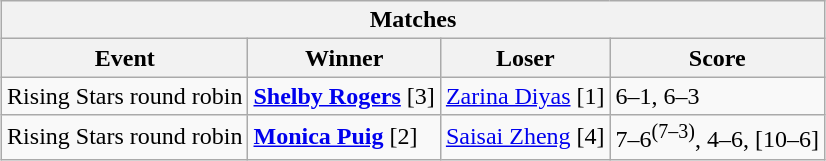<table class="wikitable collapsible uncollapsed" style="margin:1em auto;">
<tr>
<th colspan=4>Matches</th>
</tr>
<tr>
<th>Event</th>
<th>Winner</th>
<th>Loser</th>
<th>Score</th>
</tr>
<tr align=left>
<td>Rising Stars round robin</td>
<td> <strong><a href='#'>Shelby Rogers</a></strong> [3]</td>
<td> <a href='#'>Zarina Diyas</a> [1]</td>
<td>6–1, 6–3</td>
</tr>
<tr align=left>
<td>Rising Stars round robin</td>
<td> <strong><a href='#'>Monica Puig</a></strong> [2]</td>
<td> <a href='#'>Saisai Zheng</a> [4]</td>
<td>7–6<sup>(7–3)</sup>, 4–6, [10–6]</td>
</tr>
</table>
